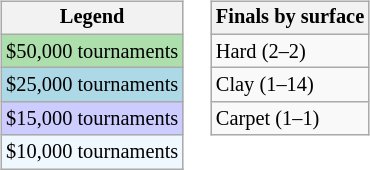<table>
<tr valign=top>
<td><br><table class=wikitable style="font-size:85%">
<tr>
<th>Legend</th>
</tr>
<tr style="background:#addfad;">
<td>$50,000 tournaments</td>
</tr>
<tr style="background:lightblue;">
<td>$25,000 tournaments</td>
</tr>
<tr style="background:#ccccff;">
<td>$15,000 tournaments</td>
</tr>
<tr style="background:#f0f8ff;">
<td>$10,000 tournaments</td>
</tr>
</table>
</td>
<td><br><table class=wikitable style="font-size:85%">
<tr>
<th>Finals by surface</th>
</tr>
<tr>
<td>Hard (2–2)</td>
</tr>
<tr>
<td>Clay (1–14)</td>
</tr>
<tr>
<td>Carpet (1–1)</td>
</tr>
</table>
</td>
</tr>
</table>
